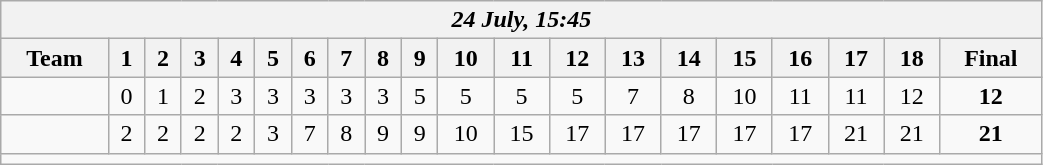<table class=wikitable style="text-align:center; width: 55%">
<tr>
<th colspan=20><em>24 July, 15:45</em></th>
</tr>
<tr>
<th>Team</th>
<th>1</th>
<th>2</th>
<th>3</th>
<th>4</th>
<th>5</th>
<th>6</th>
<th>7</th>
<th>8</th>
<th>9</th>
<th>10</th>
<th>11</th>
<th>12</th>
<th>13</th>
<th>14</th>
<th>15</th>
<th>16</th>
<th>17</th>
<th>18</th>
<th>Final</th>
</tr>
<tr>
<td align=left></td>
<td>0</td>
<td>1</td>
<td>2</td>
<td>3</td>
<td>3</td>
<td>3</td>
<td>3</td>
<td>3</td>
<td>5</td>
<td>5</td>
<td>5</td>
<td>5</td>
<td>7</td>
<td>8</td>
<td>10</td>
<td>11</td>
<td>11</td>
<td>12</td>
<td><strong>12</strong></td>
</tr>
<tr>
<td align=left><strong></strong></td>
<td>2</td>
<td>2</td>
<td>2</td>
<td>2</td>
<td>3</td>
<td>7</td>
<td>8</td>
<td>9</td>
<td>9</td>
<td>10</td>
<td>15</td>
<td>17</td>
<td>17</td>
<td>17</td>
<td>17</td>
<td>17</td>
<td>21</td>
<td>21</td>
<td><strong>21</strong></td>
</tr>
<tr>
<td colspan=20></td>
</tr>
</table>
